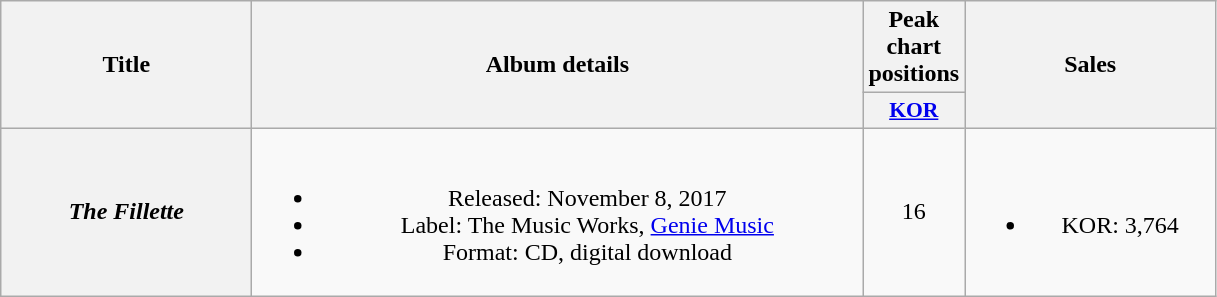<table class="wikitable plainrowheaders" style="text-align:center;">
<tr>
<th rowspan="2" style="width:10em;">Title</th>
<th rowspan="2" style="width:25em;">Album details</th>
<th colspan="1">Peak chart positions</th>
<th rowspan="2" style="width:10em;">Sales</th>
</tr>
<tr>
<th scope="col" style="width:3em;font-size:90%;"><a href='#'>KOR</a><br></th>
</tr>
<tr>
<th scope="row"><em>The Fillette</em></th>
<td><br><ul><li>Released: November 8, 2017</li><li>Label: The Music Works, <a href='#'>Genie Music</a></li><li>Format: CD, digital download</li></ul></td>
<td>16</td>
<td><br><ul><li>KOR: 3,764</li></ul></td>
</tr>
</table>
